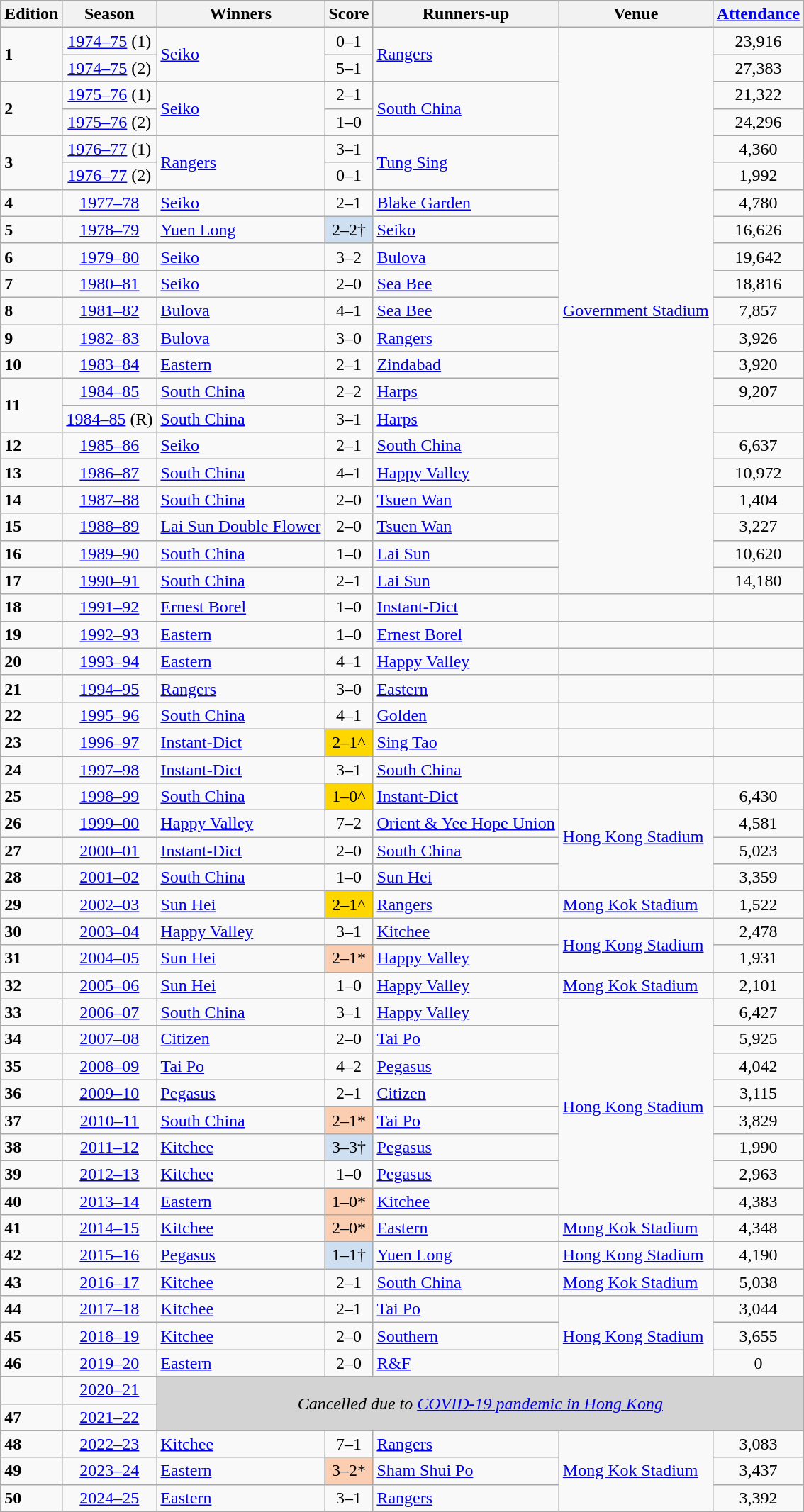<table class="sortable wikitable">
<tr>
<th>Edition</th>
<th>Season</th>
<th>Winners</th>
<th>Score</th>
<th>Runners-up</th>
<th>Venue</th>
<th><a href='#'>Attendance</a></th>
</tr>
<tr>
<td rowspan=2><strong>1</strong></td>
<td align="center"><a href='#'>1974–75</a> (1)</td>
<td rowspan=2><a href='#'>Seiko</a></td>
<td align=center>0–1</td>
<td rowspan=2><a href='#'>Rangers</a></td>
<td rowspan=21><a href='#'>Government Stadium</a></td>
<td align=center>23,916</td>
</tr>
<tr>
<td align=center><a href='#'>1974–75</a> (2)</td>
<td align=center>5–1</td>
<td align=center>27,383</td>
</tr>
<tr>
<td rowspan=2><strong>2</strong></td>
<td align="center"><a href='#'>1975–76</a> (1)</td>
<td rowspan=2><a href='#'>Seiko</a></td>
<td align=center>2–1</td>
<td rowspan=2><a href='#'>South China</a></td>
<td align=center>21,322</td>
</tr>
<tr>
<td align=center><a href='#'>1975–76</a> (2)</td>
<td align=center>1–0</td>
<td align=center>24,296</td>
</tr>
<tr>
<td rowspan=2><strong>3</strong></td>
<td align="center"><a href='#'>1976–77</a> (1)</td>
<td rowspan=2><a href='#'>Rangers</a></td>
<td align=center>3–1</td>
<td rowspan=2><a href='#'>Tung Sing</a></td>
<td align=center>4,360</td>
</tr>
<tr>
<td align=center><a href='#'>1976–77</a> (2)</td>
<td align=center>0–1</td>
<td align=center>1,992</td>
</tr>
<tr>
<td><strong>4</strong></td>
<td align="center"><a href='#'>1977–78</a></td>
<td><a href='#'>Seiko</a></td>
<td align=center>2–1</td>
<td><a href='#'>Blake Garden</a></td>
<td align=center>4,780</td>
</tr>
<tr>
<td><strong>5</strong></td>
<td align="center"><a href='#'>1978–79</a></td>
<td><a href='#'>Yuen Long</a></td>
<td align=center style=background:#cedff2>2–2†</td>
<td><a href='#'>Seiko</a></td>
<td align=center>16,626</td>
</tr>
<tr>
<td><strong>6</strong></td>
<td align="center"><a href='#'>1979–80</a></td>
<td><a href='#'>Seiko</a></td>
<td align=center>3–2</td>
<td><a href='#'>Bulova</a></td>
<td align=center>19,642</td>
</tr>
<tr>
<td><strong>7</strong></td>
<td align="center"><a href='#'>1980–81</a></td>
<td><a href='#'>Seiko</a></td>
<td align=center>2–0</td>
<td><a href='#'>Sea Bee</a></td>
<td align=center>18,816</td>
</tr>
<tr>
<td><strong>8</strong></td>
<td align="center"><a href='#'>1981–82</a></td>
<td><a href='#'>Bulova</a></td>
<td align=center>4–1</td>
<td><a href='#'>Sea Bee</a></td>
<td align=center>7,857</td>
</tr>
<tr>
<td><strong>9</strong></td>
<td align="center"><a href='#'>1982–83</a></td>
<td><a href='#'>Bulova</a></td>
<td align=center>3–0</td>
<td><a href='#'>Rangers</a></td>
<td align=center>3,926</td>
</tr>
<tr>
<td><strong>10</strong></td>
<td align="center"><a href='#'>1983–84</a></td>
<td><a href='#'>Eastern</a></td>
<td align=center>2–1</td>
<td><a href='#'>Zindabad</a></td>
<td align=center>3,920</td>
</tr>
<tr>
<td rowspan=2><strong>11</strong></td>
<td align="center"><a href='#'>1984–85</a></td>
<td><a href='#'>South China</a></td>
<td align=center>2–2</td>
<td><a href='#'>Harps</a></td>
<td align=center>9,207</td>
</tr>
<tr>
<td align=center><a href='#'>1984–85</a> (R)</td>
<td><a href='#'>South China</a></td>
<td align=center>3–1</td>
<td><a href='#'>Harps</a></td>
<td></td>
</tr>
<tr>
<td><strong>12</strong></td>
<td align="center"><a href='#'>1985–86</a></td>
<td><a href='#'>Seiko</a></td>
<td align=center>2–1</td>
<td><a href='#'>South China</a></td>
<td align=center>6,637</td>
</tr>
<tr>
<td><strong>13</strong></td>
<td align="center"><a href='#'>1986–87</a></td>
<td><a href='#'>South China</a></td>
<td align=center>4–1</td>
<td><a href='#'>Happy Valley</a></td>
<td align=center>10,972</td>
</tr>
<tr>
<td><strong>14</strong></td>
<td align="center"><a href='#'>1987–88</a></td>
<td><a href='#'>South China</a></td>
<td align=center>2–0</td>
<td><a href='#'>Tsuen Wan</a></td>
<td align=center>1,404</td>
</tr>
<tr>
<td><strong>15</strong></td>
<td align="center"><a href='#'>1988–89</a></td>
<td><a href='#'>Lai Sun Double Flower</a></td>
<td align=center>2–0</td>
<td><a href='#'>Tsuen Wan</a></td>
<td align=center>3,227</td>
</tr>
<tr>
<td><strong>16</strong></td>
<td align="center"><a href='#'>1989–90</a></td>
<td><a href='#'>South China</a></td>
<td align=center>1–0</td>
<td><a href='#'>Lai Sun</a></td>
<td align=center>10,620</td>
</tr>
<tr>
<td><strong>17</strong></td>
<td align="center"><a href='#'>1990–91</a></td>
<td><a href='#'>South China</a></td>
<td align=center>2–1</td>
<td><a href='#'>Lai Sun</a></td>
<td align=center>14,180</td>
</tr>
<tr>
<td><strong>18</strong></td>
<td align="center"><a href='#'>1991–92</a></td>
<td><a href='#'>Ernest Borel</a></td>
<td align=center>1–0</td>
<td><a href='#'>Instant-Dict</a></td>
<td></td>
<td></td>
</tr>
<tr>
<td><strong>19</strong></td>
<td align="center"><a href='#'>1992–93</a></td>
<td><a href='#'>Eastern</a></td>
<td align=center>1–0</td>
<td><a href='#'>Ernest Borel</a></td>
<td></td>
<td></td>
</tr>
<tr>
<td><strong>20</strong></td>
<td align="center"><a href='#'>1993–94</a></td>
<td><a href='#'>Eastern</a></td>
<td align=center>4–1</td>
<td><a href='#'>Happy Valley</a></td>
<td></td>
<td></td>
</tr>
<tr>
<td><strong>21</strong></td>
<td align="center"><a href='#'>1994–95</a></td>
<td><a href='#'>Rangers</a></td>
<td align=center>3–0</td>
<td><a href='#'>Eastern</a></td>
<td></td>
<td></td>
</tr>
<tr>
<td><strong>22</strong></td>
<td align="center"><a href='#'>1995–96</a></td>
<td><a href='#'>South China</a></td>
<td align=center>4–1</td>
<td><a href='#'>Golden</a></td>
<td></td>
<td></td>
</tr>
<tr>
<td><strong>23</strong></td>
<td align="center"><a href='#'>1996–97</a></td>
<td><a href='#'>Instant-Dict</a></td>
<td align=center style=background:gold>2–1^</td>
<td><a href='#'>Sing Tao</a></td>
<td></td>
<td></td>
</tr>
<tr>
<td><strong>24</strong></td>
<td align="center"><a href='#'>1997–98</a></td>
<td><a href='#'>Instant-Dict</a></td>
<td align=center>3–1</td>
<td><a href='#'>South China</a></td>
<td></td>
<td></td>
</tr>
<tr>
<td><strong>25</strong></td>
<td align="center"><a href='#'>1998–99</a></td>
<td><a href='#'>South China</a></td>
<td align=center style=background:gold>1–0^</td>
<td><a href='#'>Instant-Dict</a></td>
<td rowspan=4><a href='#'>Hong Kong Stadium</a></td>
<td align=center>6,430</td>
</tr>
<tr>
<td><strong>26</strong></td>
<td align="center"><a href='#'>1999–00</a></td>
<td><a href='#'>Happy Valley</a></td>
<td align=center>7–2</td>
<td><a href='#'>Orient & Yee Hope Union</a></td>
<td align=center>4,581</td>
</tr>
<tr>
<td><strong>27</strong></td>
<td align="center"><a href='#'>2000–01</a></td>
<td><a href='#'>Instant-Dict</a></td>
<td align=center>2–0</td>
<td><a href='#'>South China</a></td>
<td align=center>5,023</td>
</tr>
<tr>
<td><strong>28</strong></td>
<td align="center"><a href='#'>2001–02</a></td>
<td><a href='#'>South China</a></td>
<td align=center>1–0</td>
<td><a href='#'>Sun Hei</a></td>
<td align=center>3,359</td>
</tr>
<tr>
<td><strong>29</strong></td>
<td align="center"><a href='#'>2002–03</a></td>
<td><a href='#'>Sun Hei</a></td>
<td align=center style=background:gold>2–1^</td>
<td><a href='#'>Rangers</a></td>
<td><a href='#'>Mong Kok Stadium</a></td>
<td align=center>1,522</td>
</tr>
<tr>
<td><strong>30</strong></td>
<td align="center"><a href='#'>2003–04</a></td>
<td><a href='#'>Happy Valley</a></td>
<td align=center>3–1</td>
<td><a href='#'>Kitchee</a></td>
<td rowspan=2><a href='#'>Hong Kong Stadium</a></td>
<td align=center>2,478</td>
</tr>
<tr>
<td><strong>31</strong></td>
<td align="center"><a href='#'>2004–05</a></td>
<td><a href='#'>Sun Hei</a></td>
<td align=center style=background:#fbceb1>2–1*</td>
<td><a href='#'>Happy Valley</a></td>
<td align=center>1,931</td>
</tr>
<tr>
<td><strong>32</strong></td>
<td align="center"><a href='#'>2005–06</a></td>
<td><a href='#'>Sun Hei</a></td>
<td align=center>1–0</td>
<td><a href='#'>Happy Valley</a></td>
<td><a href='#'>Mong Kok Stadium</a></td>
<td align=center>2,101</td>
</tr>
<tr>
<td><strong>33</strong></td>
<td align="center"><a href='#'>2006–07</a></td>
<td><a href='#'>South China</a></td>
<td align=center>3–1</td>
<td><a href='#'>Happy Valley</a></td>
<td rowspan=8><a href='#'>Hong Kong Stadium</a></td>
<td align=center>6,427</td>
</tr>
<tr>
<td><strong>34</strong></td>
<td align="center"><a href='#'>2007–08</a></td>
<td><a href='#'>Citizen</a></td>
<td align=center>2–0</td>
<td><a href='#'>Tai Po</a></td>
<td align=center>5,925</td>
</tr>
<tr>
<td><strong>35</strong></td>
<td align="center"><a href='#'>2008–09</a></td>
<td><a href='#'>Tai Po</a></td>
<td align=center>4–2</td>
<td><a href='#'>Pegasus</a></td>
<td align=center>4,042</td>
</tr>
<tr>
<td><strong>36</strong></td>
<td align="center"><a href='#'>2009–10</a></td>
<td><a href='#'>Pegasus</a></td>
<td align=center>2–1</td>
<td><a href='#'>Citizen</a></td>
<td align=center>3,115</td>
</tr>
<tr>
<td><strong>37</strong></td>
<td align="center"><a href='#'>2010–11</a></td>
<td><a href='#'>South China</a></td>
<td align=center style=background:#fbceb1>2–1*</td>
<td><a href='#'>Tai Po</a></td>
<td align=center>3,829</td>
</tr>
<tr>
<td><strong>38</strong></td>
<td align="center"><a href='#'>2011–12</a></td>
<td><a href='#'>Kitchee</a></td>
<td align=center style=background:#cedff2>3–3†</td>
<td><a href='#'>Pegasus</a></td>
<td align=center>1,990</td>
</tr>
<tr>
<td><strong>39</strong></td>
<td align="center"><a href='#'>2012–13</a></td>
<td><a href='#'>Kitchee</a></td>
<td align=center>1–0</td>
<td><a href='#'>Pegasus</a></td>
<td align=center>2,963</td>
</tr>
<tr>
<td><strong>40</strong></td>
<td align="center"><a href='#'>2013–14</a></td>
<td><a href='#'>Eastern</a></td>
<td align=center style=background:#fbceb1>1–0*</td>
<td><a href='#'>Kitchee</a></td>
<td align=center>4,383</td>
</tr>
<tr>
<td><strong>41</strong></td>
<td align="center"><a href='#'>2014–15</a></td>
<td><a href='#'>Kitchee</a></td>
<td align=center style=background:#fbceb1>2–0*</td>
<td><a href='#'>Eastern</a></td>
<td><a href='#'>Mong Kok Stadium</a></td>
<td align=center>4,348</td>
</tr>
<tr>
<td><strong>42</strong></td>
<td align="center"><a href='#'>2015–16</a></td>
<td><a href='#'>Pegasus</a></td>
<td align=center style=background:#cedff2>1–1†</td>
<td><a href='#'>Yuen Long</a></td>
<td><a href='#'>Hong Kong Stadium</a></td>
<td align=center>4,190</td>
</tr>
<tr>
<td><strong>43</strong></td>
<td align="center"><a href='#'>2016–17</a></td>
<td><a href='#'>Kitchee</a></td>
<td align=center>2–1</td>
<td><a href='#'>South China</a></td>
<td><a href='#'>Mong Kok Stadium</a></td>
<td align=center>5,038</td>
</tr>
<tr>
<td><strong>44</strong></td>
<td align="center"><a href='#'>2017–18</a></td>
<td><a href='#'>Kitchee</a></td>
<td align=center>2–1</td>
<td><a href='#'>Tai Po</a></td>
<td rowspan=3><a href='#'>Hong Kong Stadium</a></td>
<td align=center>3,044</td>
</tr>
<tr>
<td><strong>45</strong></td>
<td align="center"><a href='#'>2018–19</a></td>
<td><a href='#'>Kitchee</a></td>
<td align=center>2–0</td>
<td><a href='#'>Southern</a></td>
<td align=center>3,655</td>
</tr>
<tr>
<td><strong>46</strong></td>
<td align="center"><a href='#'>2019–20</a></td>
<td><a href='#'>Eastern</a></td>
<td align=center>2–0</td>
<td> <a href='#'>R&F</a></td>
<td align=center>0</td>
</tr>
<tr>
<td></td>
<td align="center"><a href='#'>2020–21</a></td>
<td rowspan=2 colspan=5 align=center bgcolor=lightgrey><em>Cancelled due to <a href='#'>COVID-19 pandemic in Hong Kong</a></em></td>
</tr>
<tr>
<td><strong>47</strong></td>
<td align="center"><a href='#'>2021–22</a></td>
</tr>
<tr>
<td><strong>48</strong></td>
<td align="center"><a href='#'>2022–23</a></td>
<td><a href='#'>Kitchee</a></td>
<td align=center>7–1</td>
<td><a href='#'>Rangers</a></td>
<td rowspan=3><a href='#'>Mong Kok Stadium</a></td>
<td align=center>3,083</td>
</tr>
<tr>
<td><strong>49</strong></td>
<td align="center"><a href='#'>2023–24</a></td>
<td><a href='#'>Eastern</a></td>
<td align=center style=background:#fbceb1>3–2*</td>
<td><a href='#'>Sham Shui Po</a></td>
<td align=center>3,437</td>
</tr>
<tr>
<td><strong>50</strong></td>
<td align="center"><a href='#'>2024–25</a></td>
<td><a href='#'>Eastern</a></td>
<td align=center>3–1</td>
<td><a href='#'>Rangers</a></td>
<td align=center>3,392</td>
</tr>
</table>
